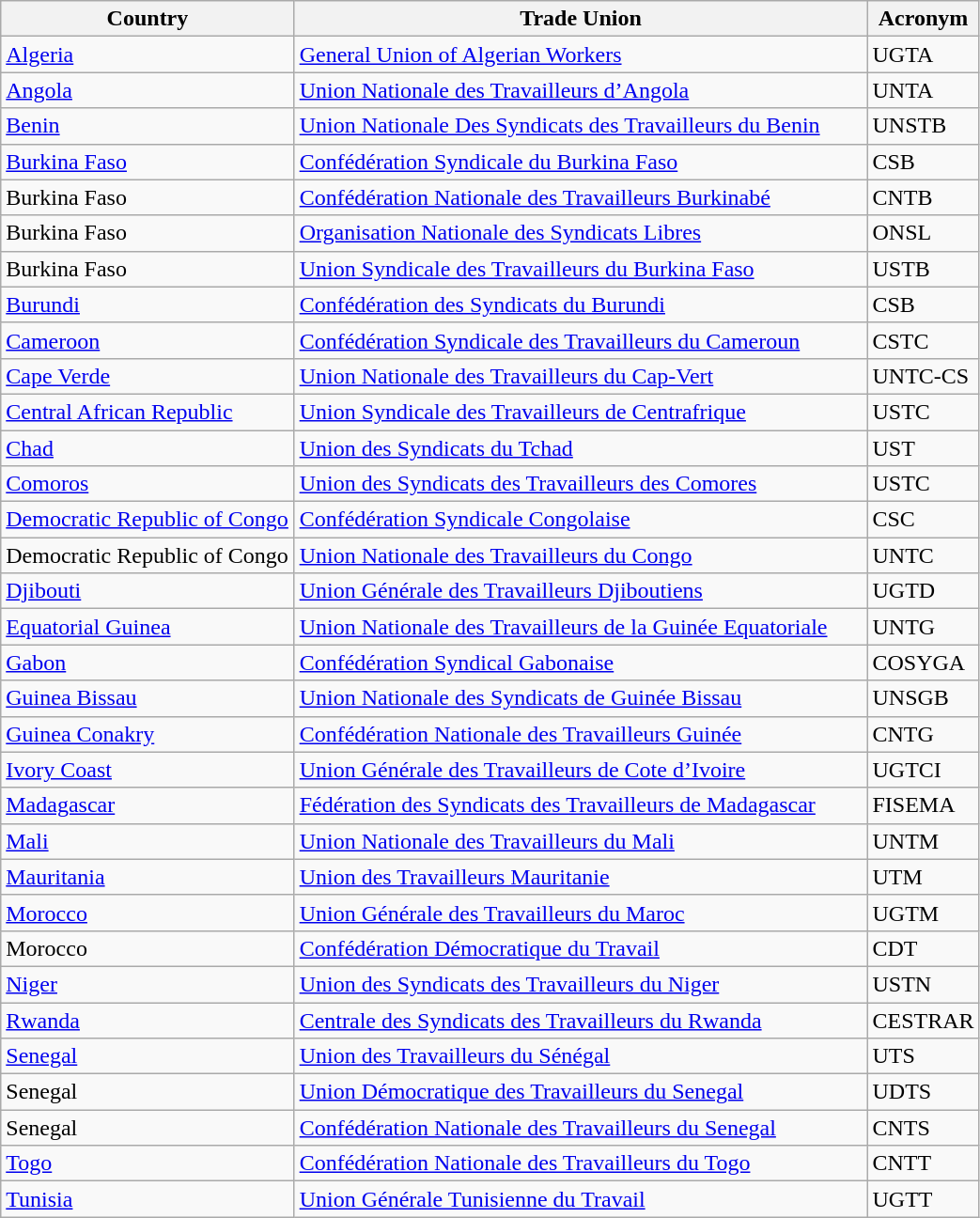<table class="wikitable" style="width: 55%;">
<tr>
<th style="width:30%">Country</th>
<th>Trade Union</th>
<th style="width:10%;">Acronym</th>
</tr>
<tr>
<td><a href='#'>Algeria</a></td>
<td><a href='#'>General Union of Algerian Workers</a></td>
<td>UGTA</td>
</tr>
<tr>
<td><a href='#'>Angola</a></td>
<td><a href='#'>Union Nationale des Travailleurs d’Angola</a></td>
<td>UNTA</td>
</tr>
<tr>
<td><a href='#'>Benin</a></td>
<td><a href='#'>Union Nationale Des Syndicats des Travailleurs du Benin</a></td>
<td>UNSTB</td>
</tr>
<tr>
<td><a href='#'>Burkina Faso</a></td>
<td><a href='#'>Confédération Syndicale du Burkina Faso</a></td>
<td>CSB</td>
</tr>
<tr>
<td>Burkina Faso</td>
<td><a href='#'>Confédération Nationale des Travailleurs Burkinabé</a></td>
<td>CNTB</td>
</tr>
<tr>
<td>Burkina Faso</td>
<td><a href='#'>Organisation Nationale des Syndicats Libres</a></td>
<td>ONSL</td>
</tr>
<tr>
<td>Burkina Faso</td>
<td><a href='#'>Union Syndicale des Travailleurs du Burkina Faso</a></td>
<td>USTB</td>
</tr>
<tr>
<td><a href='#'>Burundi</a></td>
<td><a href='#'>Confédération des Syndicats du Burundi</a></td>
<td>CSB</td>
</tr>
<tr>
<td><a href='#'>Cameroon</a></td>
<td><a href='#'>Confédération Syndicale des Travailleurs du Cameroun</a></td>
<td>CSTC</td>
</tr>
<tr>
<td><a href='#'>Cape Verde</a></td>
<td><a href='#'>Union Nationale des Travailleurs du Cap-Vert</a></td>
<td>UNTC-CS</td>
</tr>
<tr>
<td><a href='#'>Central African Republic</a></td>
<td><a href='#'>Union Syndicale des Travailleurs de Centrafrique</a></td>
<td>USTC</td>
</tr>
<tr>
<td><a href='#'>Chad</a></td>
<td><a href='#'>Union des Syndicats du Tchad</a></td>
<td>UST</td>
</tr>
<tr>
<td><a href='#'>Comoros</a></td>
<td><a href='#'>Union des Syndicats des Travailleurs des Comores</a></td>
<td>USTC</td>
</tr>
<tr>
<td><a href='#'>Democratic Republic of Congo</a></td>
<td><a href='#'>Confédération Syndicale Congolaise</a></td>
<td>CSC</td>
</tr>
<tr>
<td>Democratic Republic of Congo</td>
<td><a href='#'>Union Nationale des Travailleurs du Congo</a></td>
<td>UNTC</td>
</tr>
<tr>
<td><a href='#'>Djibouti</a></td>
<td><a href='#'>Union Générale des Travailleurs Djiboutiens</a></td>
<td>UGTD</td>
</tr>
<tr>
<td><a href='#'>Equatorial Guinea</a></td>
<td><a href='#'>Union Nationale des Travailleurs de la Guinée Equatoriale</a></td>
<td>UNTG</td>
</tr>
<tr>
<td><a href='#'>Gabon</a></td>
<td><a href='#'>Confédération Syndical Gabonaise</a></td>
<td>COSYGA</td>
</tr>
<tr>
<td><a href='#'>Guinea Bissau</a></td>
<td><a href='#'>Union Nationale des Syndicats de Guinée Bissau</a></td>
<td>UNSGB</td>
</tr>
<tr>
<td><a href='#'>Guinea Conakry</a></td>
<td><a href='#'>Confédération Nationale des Travailleurs Guinée</a></td>
<td>CNTG</td>
</tr>
<tr>
<td><a href='#'>Ivory Coast</a></td>
<td><a href='#'>Union Générale des Travailleurs de Cote d’Ivoire</a></td>
<td>UGTCI</td>
</tr>
<tr>
<td><a href='#'>Madagascar</a></td>
<td><a href='#'>Fédération des Syndicats des Travailleurs de Madagascar</a></td>
<td>FISEMA</td>
</tr>
<tr>
<td><a href='#'>Mali</a></td>
<td><a href='#'>Union Nationale des Travailleurs du Mali</a></td>
<td>UNTM</td>
</tr>
<tr>
<td><a href='#'>Mauritania</a></td>
<td><a href='#'>Union des Travailleurs Mauritanie</a></td>
<td>UTM</td>
</tr>
<tr>
<td><a href='#'>Morocco</a></td>
<td><a href='#'>Union Générale des Travailleurs du Maroc</a></td>
<td>UGTM</td>
</tr>
<tr>
<td>Morocco</td>
<td><a href='#'>Confédération Démocratique du Travail</a></td>
<td>CDT</td>
</tr>
<tr>
<td><a href='#'>Niger</a></td>
<td><a href='#'>Union des Syndicats des Travailleurs du Niger</a></td>
<td>USTN</td>
</tr>
<tr>
<td><a href='#'>Rwanda</a></td>
<td><a href='#'>Centrale des Syndicats des Travailleurs du Rwanda</a></td>
<td>CESTRAR</td>
</tr>
<tr>
<td><a href='#'>Senegal</a></td>
<td><a href='#'>Union des Travailleurs du Sénégal</a></td>
<td>UTS</td>
</tr>
<tr>
<td>Senegal</td>
<td><a href='#'>Union Démocratique des Travailleurs du Senegal</a></td>
<td>UDTS</td>
</tr>
<tr>
<td>Senegal</td>
<td><a href='#'>Confédération Nationale des Travailleurs du Senegal</a></td>
<td>CNTS</td>
</tr>
<tr>
<td><a href='#'>Togo</a></td>
<td><a href='#'>Confédération Nationale des Travailleurs du Togo</a></td>
<td>CNTT</td>
</tr>
<tr>
<td><a href='#'>Tunisia</a></td>
<td><a href='#'>Union Générale Tunisienne du Travail</a></td>
<td>UGTT</td>
</tr>
</table>
